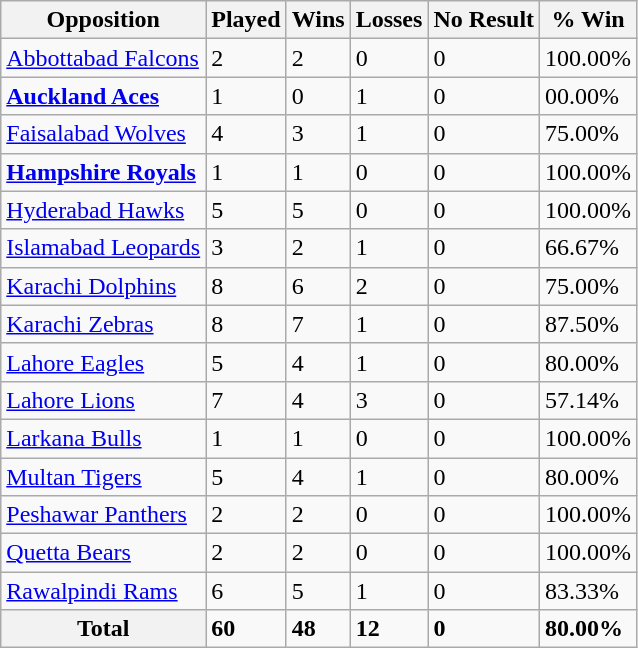<table class="wikitable">
<tr>
<th>Opposition</th>
<th>Played</th>
<th>Wins</th>
<th>Losses</th>
<th>No Result</th>
<th>% Win</th>
</tr>
<tr>
<td> <a href='#'>Abbottabad Falcons</a></td>
<td>2</td>
<td>2</td>
<td>0</td>
<td>0</td>
<td>100.00%</td>
</tr>
<tr>
<td> <strong><a href='#'>Auckland Aces</a></strong></td>
<td>1</td>
<td>0</td>
<td>1</td>
<td>0</td>
<td>00.00%</td>
</tr>
<tr>
<td> <a href='#'>Faisalabad Wolves</a></td>
<td>4</td>
<td>3</td>
<td>1</td>
<td>0</td>
<td>75.00%</td>
</tr>
<tr>
<td> <strong><a href='#'>Hampshire Royals</a></strong></td>
<td>1</td>
<td>1</td>
<td>0</td>
<td>0</td>
<td>100.00%</td>
</tr>
<tr>
<td> <a href='#'>Hyderabad Hawks</a></td>
<td>5</td>
<td>5</td>
<td>0</td>
<td>0</td>
<td>100.00%</td>
</tr>
<tr>
<td> <a href='#'>Islamabad Leopards</a></td>
<td>3</td>
<td>2</td>
<td>1</td>
<td>0</td>
<td>66.67%</td>
</tr>
<tr>
<td> <a href='#'>Karachi Dolphins</a></td>
<td>8</td>
<td>6</td>
<td>2</td>
<td>0</td>
<td>75.00%</td>
</tr>
<tr>
<td> <a href='#'>Karachi Zebras</a></td>
<td>8</td>
<td>7</td>
<td>1</td>
<td>0</td>
<td>87.50%</td>
</tr>
<tr>
<td> <a href='#'>Lahore Eagles</a></td>
<td>5</td>
<td>4</td>
<td>1</td>
<td>0</td>
<td>80.00%</td>
</tr>
<tr>
<td> <a href='#'>Lahore Lions</a></td>
<td>7</td>
<td>4</td>
<td>3</td>
<td>0</td>
<td>57.14%</td>
</tr>
<tr>
<td> <a href='#'>Larkana Bulls</a></td>
<td>1</td>
<td>1</td>
<td>0</td>
<td>0</td>
<td>100.00%</td>
</tr>
<tr>
<td> <a href='#'>Multan Tigers</a></td>
<td>5</td>
<td>4</td>
<td>1</td>
<td>0</td>
<td>80.00%</td>
</tr>
<tr>
<td> <a href='#'>Peshawar Panthers</a></td>
<td>2</td>
<td>2</td>
<td>0</td>
<td>0</td>
<td>100.00%</td>
</tr>
<tr>
<td> <a href='#'>Quetta Bears</a></td>
<td>2</td>
<td>2</td>
<td>0</td>
<td>0</td>
<td>100.00%</td>
</tr>
<tr>
<td> <a href='#'>Rawalpindi Rams</a></td>
<td>6</td>
<td>5</td>
<td>1</td>
<td>0</td>
<td>83.33%</td>
</tr>
<tr>
<th>Total</th>
<td><strong>60</strong></td>
<td><strong>48</strong></td>
<td><strong>12</strong></td>
<td><strong>0</strong></td>
<td><strong>80.00%</strong></td>
</tr>
</table>
